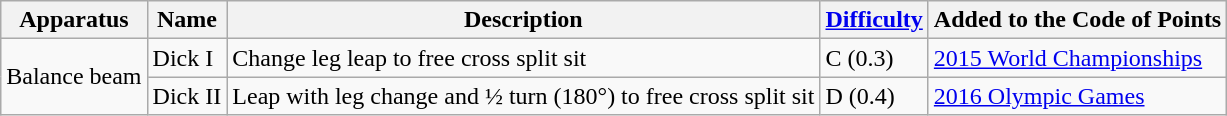<table class="wikitable">
<tr>
<th>Apparatus</th>
<th>Name</th>
<th>Description</th>
<th><a href='#'>Difficulty</a></th>
<th>Added to the Code of Points</th>
</tr>
<tr>
<td rowspan="2">Balance beam</td>
<td>Dick I</td>
<td>Change leg leap to free cross split sit</td>
<td>C (0.3)</td>
<td><a href='#'>2015 World Championships</a></td>
</tr>
<tr>
<td>Dick II</td>
<td>Leap with leg change and ½ turn (180°) to free cross split sit</td>
<td>D (0.4)</td>
<td><a href='#'>2016 Olympic Games</a></td>
</tr>
</table>
